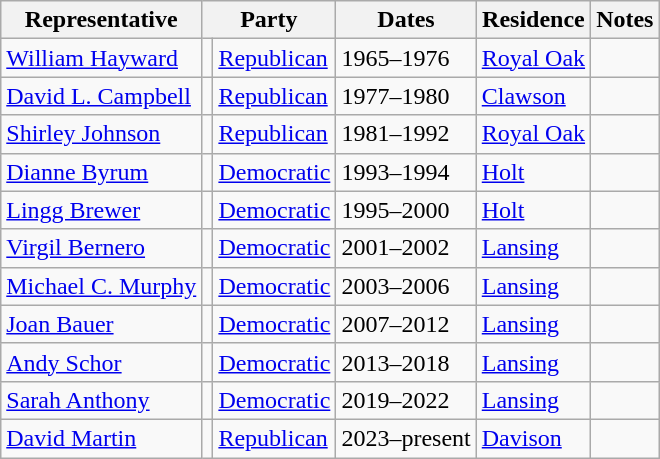<table class=wikitable>
<tr valign=bottom>
<th>Representative</th>
<th colspan="2">Party</th>
<th>Dates</th>
<th>Residence</th>
<th>Notes</th>
</tr>
<tr>
<td><a href='#'>William Hayward</a></td>
<td bgcolor=></td>
<td><a href='#'>Republican</a></td>
<td>1965–1976</td>
<td><a href='#'>Royal Oak</a></td>
<td></td>
</tr>
<tr>
<td><a href='#'>David L. Campbell</a></td>
<td bgcolor=></td>
<td><a href='#'>Republican</a></td>
<td>1977–1980</td>
<td><a href='#'>Clawson</a></td>
<td></td>
</tr>
<tr>
<td><a href='#'>Shirley Johnson</a></td>
<td bgcolor=></td>
<td><a href='#'>Republican</a></td>
<td>1981–1992</td>
<td><a href='#'>Royal Oak</a></td>
<td></td>
</tr>
<tr>
<td><a href='#'>Dianne Byrum</a></td>
<td bgcolor=></td>
<td><a href='#'>Democratic</a></td>
<td>1993–1994</td>
<td><a href='#'>Holt</a></td>
<td></td>
</tr>
<tr>
<td><a href='#'>Lingg Brewer</a></td>
<td bgcolor=></td>
<td><a href='#'>Democratic</a></td>
<td>1995–2000</td>
<td><a href='#'>Holt</a></td>
<td></td>
</tr>
<tr>
<td><a href='#'>Virgil Bernero</a></td>
<td bgcolor=></td>
<td><a href='#'>Democratic</a></td>
<td>2001–2002</td>
<td><a href='#'>Lansing</a></td>
<td></td>
</tr>
<tr>
<td><a href='#'>Michael C. Murphy</a></td>
<td bgcolor=></td>
<td><a href='#'>Democratic</a></td>
<td>2003–2006</td>
<td><a href='#'>Lansing</a></td>
<td></td>
</tr>
<tr>
<td><a href='#'>Joan Bauer</a></td>
<td bgcolor=></td>
<td><a href='#'>Democratic</a></td>
<td>2007–2012</td>
<td><a href='#'>Lansing</a></td>
<td></td>
</tr>
<tr>
<td><a href='#'>Andy Schor</a></td>
<td bgcolor=></td>
<td><a href='#'>Democratic</a></td>
<td>2013–2018</td>
<td><a href='#'>Lansing</a></td>
<td></td>
</tr>
<tr>
<td><a href='#'>Sarah Anthony</a></td>
<td bgcolor=></td>
<td><a href='#'>Democratic</a></td>
<td>2019–2022</td>
<td><a href='#'>Lansing</a></td>
<td></td>
</tr>
<tr>
<td><a href='#'>David Martin</a></td>
<td bgcolor=></td>
<td><a href='#'>Republican</a></td>
<td>2023–present</td>
<td><a href='#'>Davison</a></td>
<td></td>
</tr>
</table>
